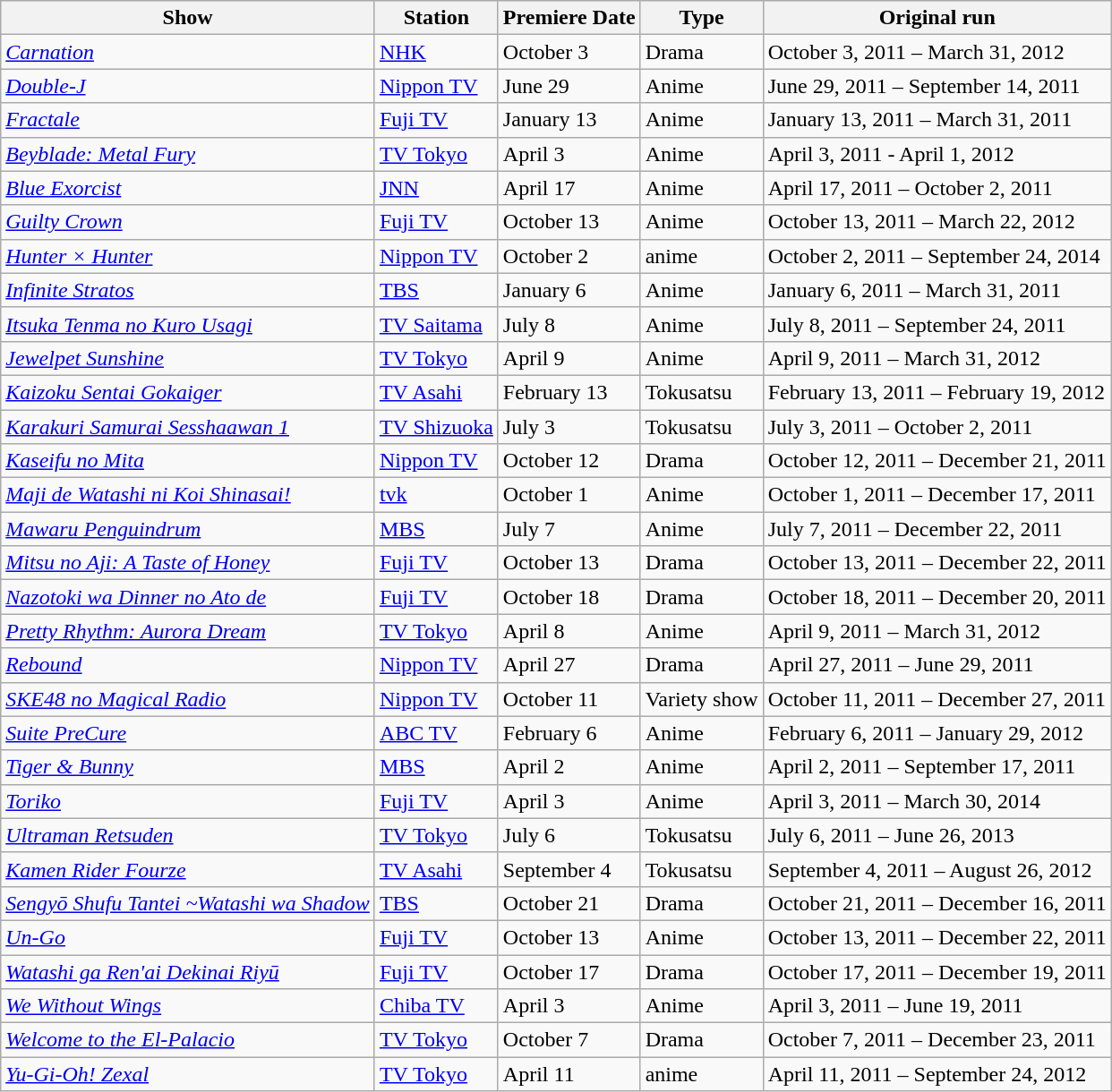<table class="wikitable sortable">
<tr>
<th>Show</th>
<th>Station</th>
<th>Premiere Date</th>
<th>Type</th>
<th>Original run</th>
</tr>
<tr>
<td><em><a href='#'>Carnation</a></em></td>
<td><a href='#'>NHK</a></td>
<td>October 3</td>
<td>Drama</td>
<td>October 3, 2011 – March 31, 2012</td>
</tr>
<tr>
<td><em><a href='#'>Double-J</a></em></td>
<td><a href='#'>Nippon TV</a></td>
<td>June 29</td>
<td>Anime</td>
<td>June 29, 2011 – September 14, 2011</td>
</tr>
<tr>
<td><em><a href='#'>Fractale</a></em></td>
<td><a href='#'>Fuji TV</a></td>
<td>January 13</td>
<td>Anime</td>
<td>January 13, 2011 – March 31, 2011</td>
</tr>
<tr>
<td><em><a href='#'>Beyblade: Metal Fury</a></em></td>
<td><a href='#'>TV Tokyo</a></td>
<td>April 3</td>
<td>Anime</td>
<td>April 3, 2011 - April 1, 2012</td>
</tr>
<tr>
<td><em><a href='#'>Blue Exorcist</a></em></td>
<td><a href='#'>JNN</a></td>
<td>April 17</td>
<td>Anime</td>
<td>April 17, 2011 – October 2, 2011</td>
</tr>
<tr>
<td><em><a href='#'>Guilty Crown</a></em></td>
<td><a href='#'>Fuji TV</a></td>
<td>October 13</td>
<td>Anime</td>
<td>October 13, 2011 – March 22, 2012</td>
</tr>
<tr>
<td><em><a href='#'>Hunter × Hunter</a></em></td>
<td><a href='#'>Nippon TV</a></td>
<td>October 2</td>
<td>anime</td>
<td>October 2, 2011 – September 24, 2014</td>
</tr>
<tr>
<td><em><a href='#'>Infinite Stratos</a></em></td>
<td><a href='#'>TBS</a></td>
<td>January 6</td>
<td>Anime</td>
<td>January 6, 2011 – March 31, 2011</td>
</tr>
<tr>
<td><em><a href='#'>Itsuka Tenma no Kuro Usagi</a></em></td>
<td><a href='#'>TV Saitama</a></td>
<td>July 8</td>
<td>Anime</td>
<td>July 8, 2011 – September 24, 2011</td>
</tr>
<tr>
<td><em><a href='#'>Jewelpet Sunshine</a></em></td>
<td><a href='#'>TV Tokyo</a></td>
<td>April 9</td>
<td>Anime</td>
<td>April 9, 2011 – March 31, 2012</td>
</tr>
<tr>
<td><em><a href='#'>Kaizoku Sentai Gokaiger</a></em></td>
<td><a href='#'>TV Asahi</a></td>
<td>February 13</td>
<td>Tokusatsu</td>
<td>February 13, 2011 – February 19, 2012</td>
</tr>
<tr>
<td><em><a href='#'>Karakuri Samurai Sesshaawan 1</a></em></td>
<td><a href='#'>TV Shizuoka</a></td>
<td>July 3</td>
<td>Tokusatsu</td>
<td>July 3, 2011 – October 2, 2011</td>
</tr>
<tr>
<td><em><a href='#'>Kaseifu no Mita</a></em></td>
<td><a href='#'>Nippon TV</a></td>
<td>October 12</td>
<td>Drama</td>
<td>October 12, 2011 – December 21, 2011</td>
</tr>
<tr>
<td><em><a href='#'>Maji de Watashi ni Koi Shinasai!</a></em></td>
<td><a href='#'>tvk</a></td>
<td>October 1</td>
<td>Anime</td>
<td>October 1, 2011 – December 17, 2011</td>
</tr>
<tr>
<td><em><a href='#'>Mawaru Penguindrum</a></em></td>
<td><a href='#'>MBS</a></td>
<td>July 7</td>
<td>Anime</td>
<td>July 7, 2011 – December 22, 2011</td>
</tr>
<tr>
<td><em><a href='#'>Mitsu no Aji: A Taste of Honey</a></em></td>
<td><a href='#'>Fuji TV</a></td>
<td>October 13</td>
<td>Drama</td>
<td>October 13, 2011 – December 22, 2011</td>
</tr>
<tr>
<td><em><a href='#'>Nazotoki wa Dinner no Ato de</a></em></td>
<td><a href='#'>Fuji TV</a></td>
<td>October 18</td>
<td>Drama</td>
<td>October 18, 2011 – December 20, 2011</td>
</tr>
<tr>
<td><em><a href='#'>Pretty Rhythm: Aurora Dream</a></em></td>
<td><a href='#'>TV Tokyo</a></td>
<td>April 8</td>
<td>Anime</td>
<td>April 9, 2011 – March 31, 2012</td>
</tr>
<tr>
<td><em><a href='#'>Rebound</a></em></td>
<td><a href='#'>Nippon TV</a></td>
<td>April 27</td>
<td>Drama</td>
<td>April 27, 2011 – June 29, 2011</td>
</tr>
<tr>
<td><em><a href='#'>SKE48 no Magical Radio</a></em></td>
<td><a href='#'>Nippon TV</a></td>
<td>October 11</td>
<td>Variety show</td>
<td>October 11, 2011 – December 27, 2011</td>
</tr>
<tr>
<td><em><a href='#'>Suite PreCure</a></em></td>
<td><a href='#'>ABC TV</a></td>
<td>February 6</td>
<td>Anime</td>
<td>February 6, 2011 – January 29, 2012</td>
</tr>
<tr>
<td><em><a href='#'>Tiger & Bunny</a></em></td>
<td><a href='#'>MBS</a></td>
<td>April 2</td>
<td>Anime</td>
<td>April 2, 2011 – September 17, 2011</td>
</tr>
<tr>
<td><em><a href='#'>Toriko</a></em></td>
<td><a href='#'>Fuji TV</a></td>
<td>April 3</td>
<td>Anime</td>
<td>April 3, 2011 – March 30, 2014</td>
</tr>
<tr>
<td><em><a href='#'>Ultraman Retsuden</a></em></td>
<td><a href='#'>TV Tokyo</a></td>
<td>July 6</td>
<td>Tokusatsu</td>
<td>July 6, 2011 – June 26, 2013</td>
</tr>
<tr>
<td><em><a href='#'>Kamen Rider Fourze</a></em></td>
<td><a href='#'>TV Asahi</a></td>
<td>September 4</td>
<td>Tokusatsu</td>
<td>September 4, 2011 – August 26, 2012</td>
</tr>
<tr>
<td><em><a href='#'>Sengyō Shufu Tantei ~Watashi wa Shadow</a></em></td>
<td><a href='#'>TBS</a></td>
<td>October 21</td>
<td>Drama</td>
<td>October 21, 2011 – December 16, 2011</td>
</tr>
<tr>
<td><em><a href='#'>Un-Go</a></em></td>
<td><a href='#'>Fuji TV</a></td>
<td>October 13</td>
<td>Anime</td>
<td>October 13, 2011 – December 22, 2011</td>
</tr>
<tr>
<td><em><a href='#'>Watashi ga Ren'ai Dekinai Riyū</a></em></td>
<td><a href='#'>Fuji TV</a></td>
<td>October 17</td>
<td>Drama</td>
<td>October 17, 2011 – December 19, 2011</td>
</tr>
<tr>
<td><em><a href='#'>We Without Wings</a></em></td>
<td><a href='#'>Chiba TV</a></td>
<td>April 3</td>
<td>Anime</td>
<td>April 3, 2011 – June 19, 2011</td>
</tr>
<tr>
<td><em><a href='#'>Welcome to the El-Palacio</a></em></td>
<td><a href='#'>TV Tokyo</a></td>
<td>October 7</td>
<td>Drama</td>
<td>October 7, 2011 – December 23, 2011</td>
</tr>
<tr>
<td><em><a href='#'>Yu-Gi-Oh! Zexal</a></em></td>
<td><a href='#'>TV Tokyo</a></td>
<td>April 11</td>
<td>anime</td>
<td>April 11, 2011 – September 24, 2012</td>
</tr>
</table>
